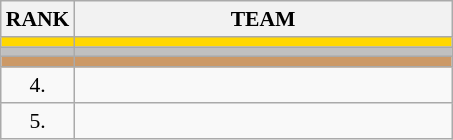<table class="wikitable" style="border-collapse: collapse; font-size: 90%;">
<tr>
<th>RANK</th>
<th align="left" style="width: 17em">TEAM</th>
</tr>
<tr bgcolor=gold>
<td align="center"></td>
<td></td>
</tr>
<tr bgcolor=silver>
<td align="center"></td>
<td></td>
</tr>
<tr bgcolor=cc9966>
<td align="center"></td>
<td></td>
</tr>
<tr>
<td align="center">4.</td>
<td></td>
</tr>
<tr>
<td align="center">5.</td>
<td></td>
</tr>
</table>
